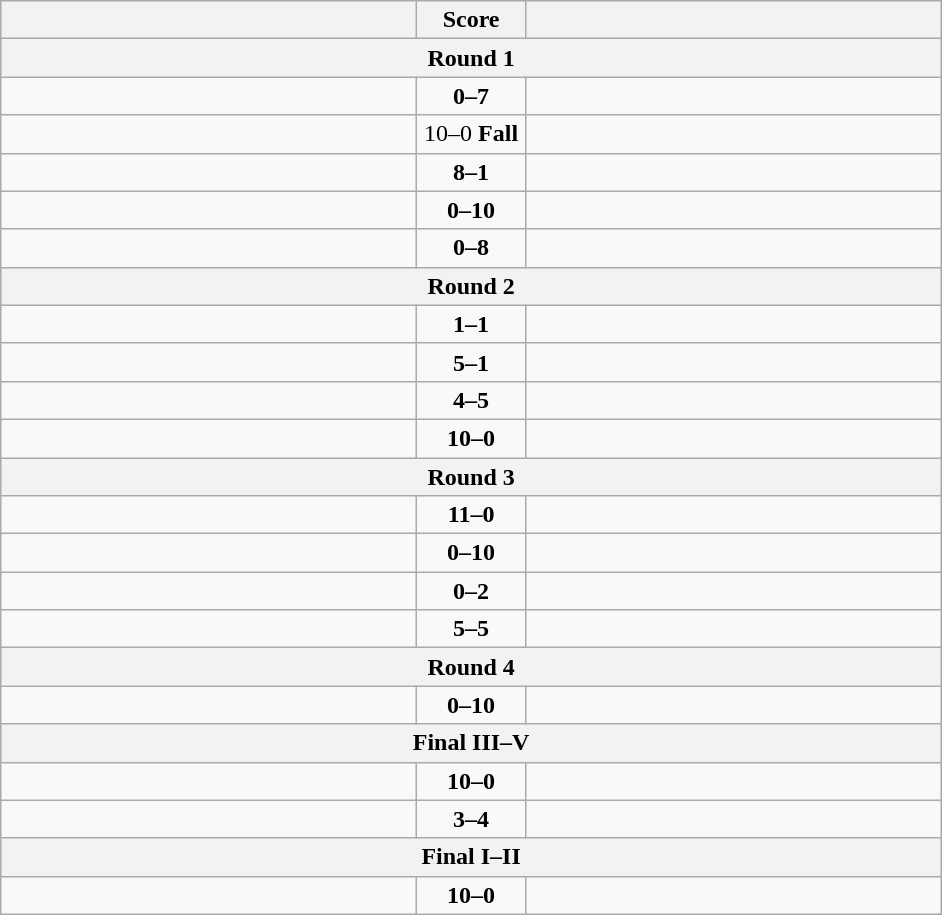<table class="wikitable" style="text-align: left;">
<tr>
<th align="right" width="270"></th>
<th width="65">Score</th>
<th align="left" width="270"></th>
</tr>
<tr>
<th colspan="3">Round 1</th>
</tr>
<tr>
<td></td>
<td align=center><strong>0–7</strong></td>
<td><strong></strong></td>
</tr>
<tr>
<td><strong></strong></td>
<td align=center>10–0 <strong>Fall</strong></td>
<td></td>
</tr>
<tr>
<td><strong></strong></td>
<td align=center><strong>8–1</strong></td>
<td></td>
</tr>
<tr>
<td></td>
<td align=center><strong>0–10</strong></td>
<td><strong></strong></td>
</tr>
<tr>
<td></td>
<td align=center><strong>0–8</strong></td>
<td><strong></strong></td>
</tr>
<tr>
<th colspan="3">Round 2</th>
</tr>
<tr>
<td></td>
<td align=center><strong>1–1</strong></td>
<td><strong></strong></td>
</tr>
<tr>
<td><strong></strong></td>
<td align=center><strong>5–1</strong></td>
<td></td>
</tr>
<tr>
<td></td>
<td align=center><strong>4–5</strong></td>
<td><strong></strong></td>
</tr>
<tr>
<td><strong></strong></td>
<td align=center><strong>10–0</strong></td>
<td></td>
</tr>
<tr>
<th colspan="3">Round 3</th>
</tr>
<tr>
<td><strong></strong></td>
<td align=center><strong>11–0</strong></td>
<td></td>
</tr>
<tr>
<td></td>
<td align=center><strong>0–10</strong></td>
<td><strong></strong></td>
</tr>
<tr>
<td></td>
<td align=center><strong>0–2</strong></td>
<td><strong></strong></td>
</tr>
<tr>
<td><strong></strong></td>
<td align=center><strong>5–5</strong></td>
<td></td>
</tr>
<tr>
<th colspan="3">Round 4</th>
</tr>
<tr>
<td></td>
<td align=center><strong>0–10</strong></td>
<td><strong></strong></td>
</tr>
<tr>
<th colspan="3">Final III–V</th>
</tr>
<tr>
<td><strong></strong></td>
<td align=center><strong>10–0</strong></td>
<td></td>
</tr>
<tr>
<td></td>
<td align=center><strong>3–4</strong></td>
<td><strong></strong></td>
</tr>
<tr>
<th colspan="3">Final I–II</th>
</tr>
<tr>
<td><strong></strong></td>
<td align=center><strong>10–0</strong></td>
<td></td>
</tr>
</table>
